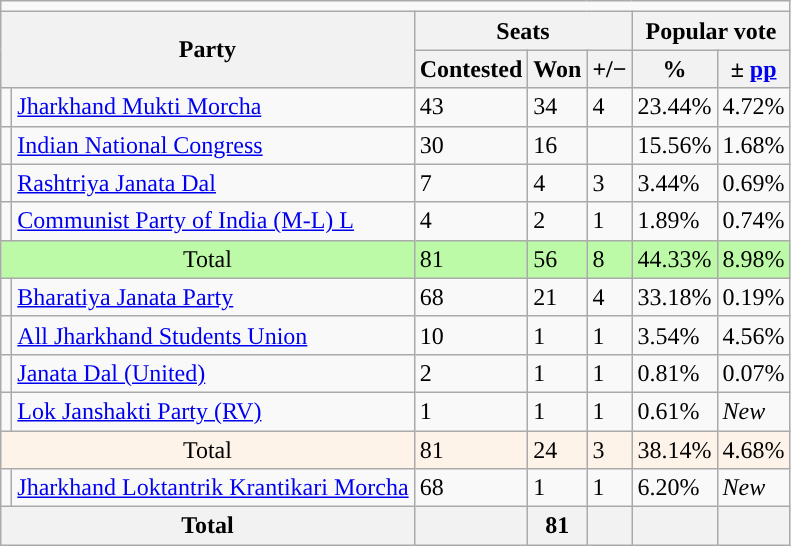<table class="wikitable">
<tr>
<td colspan="7"></td>
</tr>
<tr>
<th colspan="2" rowspan="2">Party</th>
<th colspan="3">Seats</th>
<th colspan="2">Popular vote</th>
</tr>
<tr>
<th>Contested</th>
<th>Won</th>
<th><strong>+/−</strong></th>
<th>%</th>
<th>± <a href='#'>pp</a></th>
</tr>
<tr>
<td style="background-color: "></td>
<td><a href='#'>Jharkhand Mukti Morcha</a></td>
<td>43</td>
<td>34</td>
<td>4</td>
<td>23.44%</td>
<td> 4.72%</td>
</tr>
<tr>
<td style="background-color: "></td>
<td><a href='#'>Indian National Congress</a></td>
<td>30</td>
<td>16</td>
<td></td>
<td>15.56%</td>
<td> 1.68%</td>
</tr>
<tr>
<td style="background-color: "></td>
<td><a href='#'>Rashtriya Janata Dal</a></td>
<td>7</td>
<td>4</td>
<td>3</td>
<td>3.44%</td>
<td> 0.69%</td>
</tr>
<tr>
<td style="background-color: "></td>
<td><a href='#'>Communist Party of India (M-L) L</a></td>
<td>4</td>
<td>2</td>
<td>1</td>
<td>1.89%</td>
<td> 0.74%</td>
</tr>
<tr>
<td colspan="2" align="center" style="background: #BDFAA7">Total</td>
<td style="background: #BDFAA7">81</td>
<td style="background: #BDFAA7">56</td>
<td style="background: #BDFAA7"> 8</td>
<td style="background:	#BDFAA7">44.33%</td>
<td style="background:	#BDFAA7"> 8.98%</td>
</tr>
<tr>
<td style="background-color: "></td>
<td><a href='#'>Bharatiya Janata Party</a></td>
<td>68</td>
<td>21</td>
<td>4</td>
<td>33.18%</td>
<td> 0.19%</td>
</tr>
<tr>
<td style="background-color: "></td>
<td><a href='#'>All Jharkhand Students Union</a></td>
<td>10</td>
<td>1</td>
<td>1</td>
<td>3.54%</td>
<td> 4.56%</td>
</tr>
<tr>
<td style="background-color: "></td>
<td><a href='#'>Janata Dal (United)</a></td>
<td>2</td>
<td>1</td>
<td>1</td>
<td>0.81%</td>
<td> 0.07%</td>
</tr>
<tr>
<td style="background-color: "></td>
<td><a href='#'>Lok Janshakti Party (RV)</a></td>
<td>1</td>
<td>1</td>
<td>1</td>
<td>0.61%</td>
<td><em>New</em></td>
</tr>
<tr>
<td colspan="2" align="center" style="background: #FEF3E8">Total</td>
<td style="background: #FEF3E8">81</td>
<td style="background: #FEF3E8">24</td>
<td style="background: #FEF3E8"> 3</td>
<td style="background:	#FEF3E8">38.14%</td>
<td style="background:	#FEF3E8"> 4.68%</td>
</tr>
<tr>
<td style="background-color: "></td>
<td><a href='#'>Jharkhand Loktantrik Krantikari Morcha</a></td>
<td>68</td>
<td>1</td>
<td>1</td>
<td>6.20%</td>
<td><em>New</em></td>
</tr>
<tr>
<th colspan="2">Total</th>
<th></th>
<th>81</th>
<th></th>
<th></th>
<th></th>
</tr>
</table>
